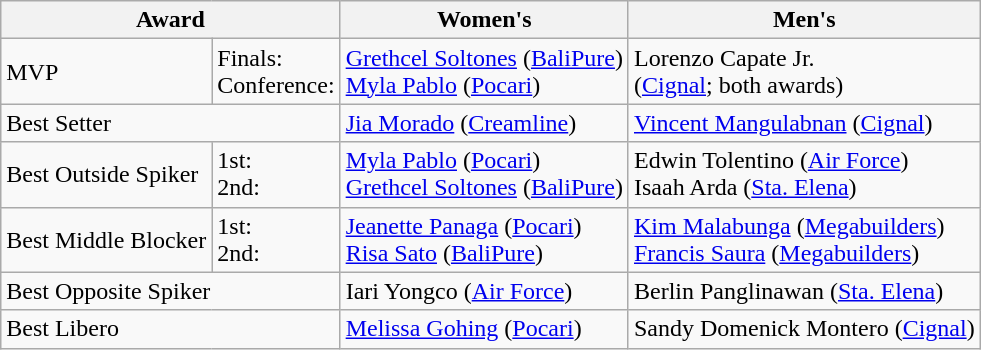<table class="wikitable">
<tr>
<th colspan="2">Award</th>
<th>Women's</th>
<th>Men's</th>
</tr>
<tr>
<td>MVP</td>
<td>Finals:<br>Conference:</td>
<td><a href='#'>Grethcel Soltones</a> (<a href='#'>BaliPure</a>) <br><a href='#'>Myla Pablo</a> (<a href='#'>Pocari</a>) </td>
<td>Lorenzo Capate Jr.<br>(<a href='#'>Cignal</a>; both awards)</td>
</tr>
<tr>
<td colspan="2">Best Setter</td>
<td><a href='#'>Jia Morado</a> (<a href='#'>Creamline</a>)</td>
<td><a href='#'>Vincent Mangulabnan</a> (<a href='#'>Cignal</a>)</td>
</tr>
<tr>
<td>Best Outside Spiker</td>
<td>1st:<br>2nd:</td>
<td><a href='#'>Myla Pablo</a> (<a href='#'>Pocari</a>) <br> <a href='#'>Grethcel Soltones</a> (<a href='#'>BaliPure</a>)</td>
<td>Edwin Tolentino (<a href='#'>Air Force</a>)<br>Isaah Arda (<a href='#'>Sta. Elena</a>)</td>
</tr>
<tr>
<td>Best Middle Blocker</td>
<td>1st:<br>2nd:</td>
<td><a href='#'>Jeanette Panaga</a> (<a href='#'>Pocari</a>)<br> <a href='#'>Risa Sato</a> (<a href='#'>BaliPure</a>)</td>
<td><a href='#'>Kim Malabunga</a> (<a href='#'>Megabuilders</a>)<br><a href='#'>Francis Saura</a> (<a href='#'>Megabuilders</a>)</td>
</tr>
<tr>
<td colspan="2">Best Opposite Spiker</td>
<td>Iari Yongco (<a href='#'>Air Force</a>)</td>
<td>Berlin Panglinawan (<a href='#'>Sta. Elena</a>)</td>
</tr>
<tr>
<td colspan="2">Best Libero</td>
<td><a href='#'>Melissa Gohing</a> (<a href='#'>Pocari</a>)</td>
<td>Sandy Domenick Montero (<a href='#'>Cignal</a>)</td>
</tr>
</table>
